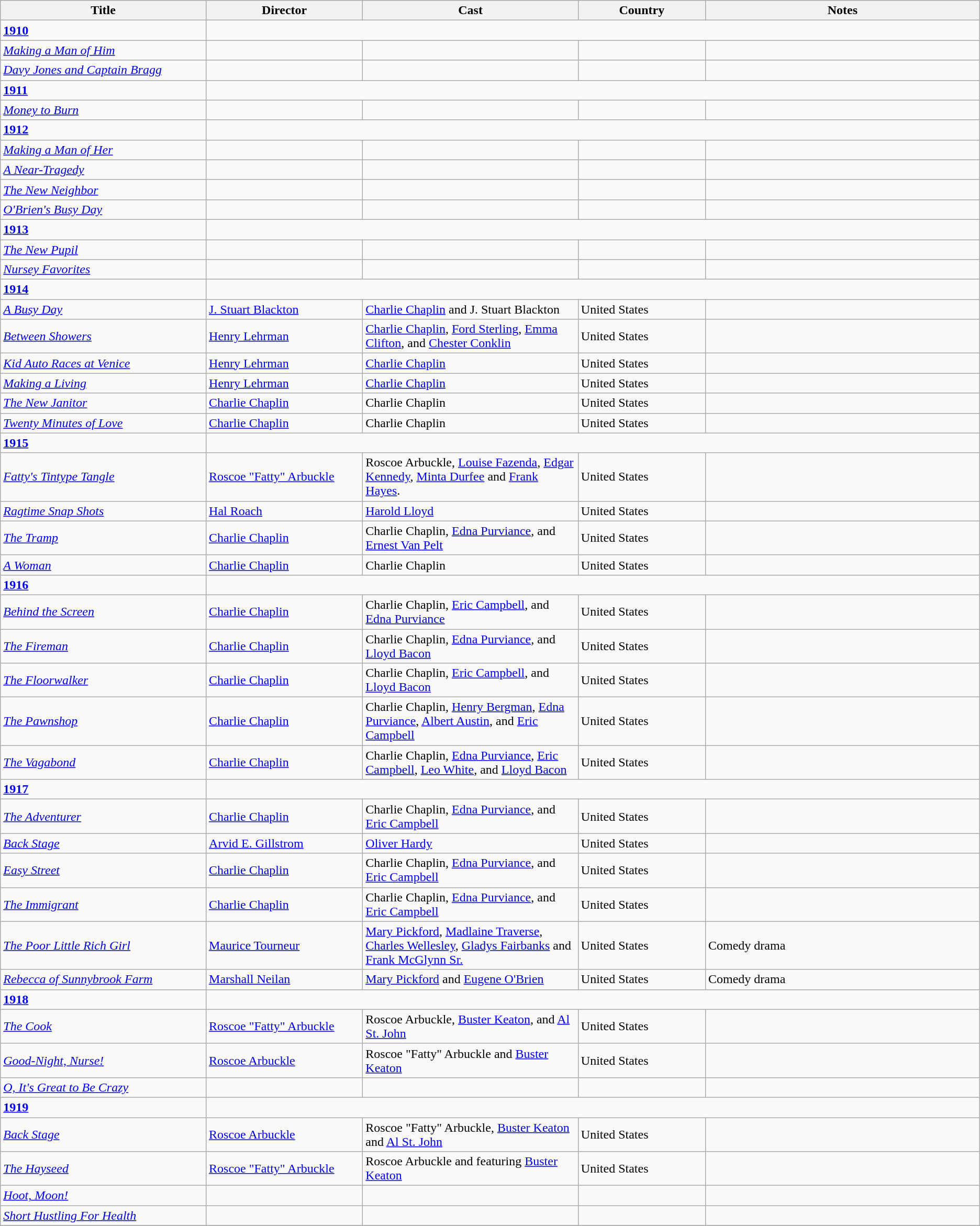<table class="wikitable">
<tr>
<th width=21%>Title</th>
<th width=16%>Director</th>
<th width=22%>Cast</th>
<th width=13%>Country</th>
<th width=28%>Notes</th>
</tr>
<tr>
<td><strong><a href='#'>1910</a></strong></td>
</tr>
<tr>
<td><em><a href='#'>Making a Man of Him</a></em></td>
<td></td>
<td></td>
<td></td>
<td></td>
</tr>
<tr>
<td><em><a href='#'>Davy Jones and Captain Bragg</a></em></td>
<td></td>
<td></td>
<td></td>
<td></td>
</tr>
<tr>
<td><strong><a href='#'>1911</a></strong></td>
</tr>
<tr>
<td><em><a href='#'>Money to Burn</a></em></td>
<td></td>
<td></td>
<td></td>
<td></td>
</tr>
<tr>
<td><strong><a href='#'>1912</a></strong></td>
</tr>
<tr>
<td><em><a href='#'>Making a Man of Her</a></em></td>
<td></td>
<td></td>
<td></td>
<td></td>
</tr>
<tr>
<td><em><a href='#'>A Near-Tragedy</a></em></td>
<td></td>
<td></td>
<td></td>
<td></td>
</tr>
<tr>
<td><em><a href='#'>The New Neighbor</a></em></td>
<td></td>
<td></td>
<td></td>
<td></td>
</tr>
<tr>
<td><em><a href='#'>O'Brien's Busy Day</a></em></td>
<td></td>
<td></td>
<td></td>
<td></td>
</tr>
<tr>
<td><strong><a href='#'>1913</a></strong></td>
</tr>
<tr>
<td><em><a href='#'>The New Pupil</a></em></td>
<td></td>
<td></td>
<td></td>
<td></td>
</tr>
<tr>
<td><em><a href='#'>Nursey Favorites</a></em></td>
<td></td>
<td></td>
<td></td>
<td></td>
</tr>
<tr>
<td><strong><a href='#'>1914</a></strong></td>
</tr>
<tr>
<td><em><a href='#'>A Busy Day</a></em></td>
<td><a href='#'>J. Stuart Blackton</a></td>
<td><a href='#'>Charlie Chaplin</a> and J. Stuart Blackton</td>
<td>United States</td>
<td></td>
</tr>
<tr>
<td><em><a href='#'>Between Showers</a></em></td>
<td><a href='#'>Henry Lehrman</a></td>
<td><a href='#'>Charlie Chaplin</a>, <a href='#'>Ford Sterling</a>, <a href='#'>Emma Clifton</a>, and <a href='#'>Chester Conklin</a></td>
<td>United States</td>
<td></td>
</tr>
<tr>
<td><em><a href='#'>Kid Auto Races at Venice</a></em></td>
<td><a href='#'>Henry Lehrman</a></td>
<td><a href='#'>Charlie Chaplin</a></td>
<td>United States</td>
<td></td>
</tr>
<tr>
<td><em><a href='#'>Making a Living</a></em></td>
<td><a href='#'>Henry Lehrman</a></td>
<td><a href='#'>Charlie Chaplin</a></td>
<td>United States</td>
<td></td>
</tr>
<tr>
<td><em><a href='#'>The New Janitor</a></em></td>
<td><a href='#'>Charlie Chaplin</a></td>
<td>Charlie Chaplin</td>
<td>United States</td>
<td></td>
</tr>
<tr>
<td><em><a href='#'>Twenty Minutes of Love</a></em></td>
<td><a href='#'>Charlie Chaplin</a></td>
<td>Charlie Chaplin</td>
<td>United States</td>
<td></td>
</tr>
<tr>
<td><strong><a href='#'>1915</a></strong></td>
</tr>
<tr>
<td><em><a href='#'>Fatty's Tintype Tangle</a></em></td>
<td><a href='#'>Roscoe "Fatty" Arbuckle</a></td>
<td>Roscoe Arbuckle, <a href='#'>Louise Fazenda</a>, <a href='#'>Edgar Kennedy</a>, <a href='#'>Minta Durfee</a> and <a href='#'>Frank Hayes</a>.</td>
<td>United States</td>
<td></td>
</tr>
<tr>
<td><em><a href='#'>Ragtime Snap Shots</a></em></td>
<td><a href='#'>Hal Roach</a></td>
<td><a href='#'>Harold Lloyd</a></td>
<td>United States</td>
<td></td>
</tr>
<tr>
<td><em><a href='#'>The Tramp</a></em></td>
<td><a href='#'>Charlie Chaplin</a></td>
<td>Charlie Chaplin, <a href='#'>Edna Purviance</a>, and <a href='#'>Ernest Van Pelt</a></td>
<td>United States</td>
<td></td>
</tr>
<tr>
<td><em><a href='#'>A Woman</a></em></td>
<td><a href='#'>Charlie Chaplin</a></td>
<td>Charlie Chaplin</td>
<td>United States</td>
<td></td>
</tr>
<tr>
<td><strong><a href='#'>1916</a></strong></td>
</tr>
<tr>
<td><em><a href='#'>Behind the Screen</a></em></td>
<td><a href='#'>Charlie Chaplin</a></td>
<td>Charlie Chaplin, <a href='#'>Eric Campbell</a>, and <a href='#'>Edna Purviance</a></td>
<td>United States</td>
<td></td>
</tr>
<tr>
<td><em><a href='#'>The Fireman</a></em></td>
<td><a href='#'>Charlie Chaplin</a></td>
<td>Charlie Chaplin, <a href='#'>Edna Purviance</a>, and <a href='#'>Lloyd Bacon</a></td>
<td>United States</td>
<td></td>
</tr>
<tr>
<td><em><a href='#'>The Floorwalker</a></em></td>
<td><a href='#'>Charlie Chaplin</a></td>
<td>Charlie Chaplin, <a href='#'>Eric Campbell</a>, and <a href='#'>Lloyd Bacon</a></td>
<td>United States</td>
<td></td>
</tr>
<tr>
<td><em><a href='#'>The Pawnshop</a></em></td>
<td><a href='#'>Charlie Chaplin</a></td>
<td>Charlie Chaplin, <a href='#'>Henry Bergman</a>, <a href='#'>Edna Purviance</a>, <a href='#'>Albert Austin</a>, and <a href='#'>Eric Campbell</a></td>
<td>United States</td>
<td></td>
</tr>
<tr>
<td><em><a href='#'>The Vagabond</a></em></td>
<td><a href='#'>Charlie Chaplin</a></td>
<td>Charlie Chaplin, <a href='#'>Edna Purviance</a>, <a href='#'>Eric Campbell</a>, <a href='#'>Leo White</a>, and <a href='#'>Lloyd Bacon</a></td>
<td>United States</td>
<td></td>
</tr>
<tr>
<td><strong><a href='#'>1917</a></strong></td>
</tr>
<tr>
<td><em><a href='#'>The Adventurer</a></em></td>
<td><a href='#'>Charlie Chaplin</a></td>
<td>Charlie Chaplin, <a href='#'>Edna Purviance</a>, and <a href='#'>Eric Campbell</a></td>
<td>United States</td>
<td></td>
</tr>
<tr>
<td><em><a href='#'>Back Stage</a></em></td>
<td><a href='#'>Arvid E. Gillstrom</a></td>
<td><a href='#'>Oliver Hardy</a></td>
<td>United States</td>
<td></td>
</tr>
<tr>
<td><em><a href='#'>Easy Street</a></em></td>
<td><a href='#'>Charlie Chaplin</a></td>
<td>Charlie Chaplin, <a href='#'>Edna Purviance</a>, and <a href='#'>Eric Campbell</a></td>
<td>United States</td>
<td></td>
</tr>
<tr>
<td><em><a href='#'>The Immigrant</a></em></td>
<td><a href='#'>Charlie Chaplin</a></td>
<td>Charlie Chaplin, <a href='#'>Edna Purviance</a>, and <a href='#'>Eric Campbell</a></td>
<td>United States</td>
<td></td>
</tr>
<tr>
<td><em><a href='#'>The Poor Little Rich Girl</a></em></td>
<td><a href='#'>Maurice Tourneur</a></td>
<td><a href='#'>Mary Pickford</a>, <a href='#'>Madlaine Traverse</a>, <a href='#'>Charles Wellesley</a>, <a href='#'>Gladys Fairbanks</a> and <a href='#'>Frank McGlynn Sr.</a></td>
<td>United States</td>
<td>Comedy drama</td>
</tr>
<tr>
<td><em><a href='#'>Rebecca of Sunnybrook Farm</a></em></td>
<td><a href='#'>Marshall Neilan</a></td>
<td><a href='#'>Mary Pickford</a> and <a href='#'>Eugene O'Brien</a></td>
<td>United States</td>
<td>Comedy drama</td>
</tr>
<tr>
<td><strong><a href='#'>1918</a></strong></td>
</tr>
<tr>
<td><em><a href='#'>The Cook</a></em></td>
<td><a href='#'>Roscoe "Fatty" Arbuckle</a></td>
<td>Roscoe Arbuckle, <a href='#'>Buster Keaton</a>, and <a href='#'>Al St. John</a></td>
<td>United States</td>
<td></td>
</tr>
<tr>
<td><em><a href='#'>Good-Night, Nurse!</a></em></td>
<td><a href='#'>Roscoe Arbuckle</a></td>
<td>Roscoe "Fatty" Arbuckle and <a href='#'>Buster Keaton</a></td>
<td>United States</td>
<td></td>
</tr>
<tr>
<td><em><a href='#'>O, It's Great to Be Crazy</a></em></td>
<td></td>
<td></td>
<td></td>
<td></td>
</tr>
<tr>
<td><strong><a href='#'>1919</a></strong></td>
</tr>
<tr>
<td><em><a href='#'>Back Stage</a></em></td>
<td><a href='#'>Roscoe Arbuckle</a></td>
<td>Roscoe "Fatty" Arbuckle, <a href='#'>Buster Keaton</a> and <a href='#'>Al St. John</a></td>
<td>United States</td>
<td></td>
</tr>
<tr>
<td><em><a href='#'>The Hayseed</a></em></td>
<td><a href='#'>Roscoe "Fatty" Arbuckle</a></td>
<td>Roscoe Arbuckle and featuring <a href='#'>Buster Keaton</a></td>
<td>United States</td>
<td></td>
</tr>
<tr>
<td><em><a href='#'>Hoot, Moon!</a></em></td>
<td></td>
<td></td>
<td></td>
<td></td>
</tr>
<tr>
<td><em><a href='#'>Short Hustling For Health</a></em></td>
<td></td>
<td></td>
<td></td>
<td></td>
</tr>
<tr>
</tr>
</table>
